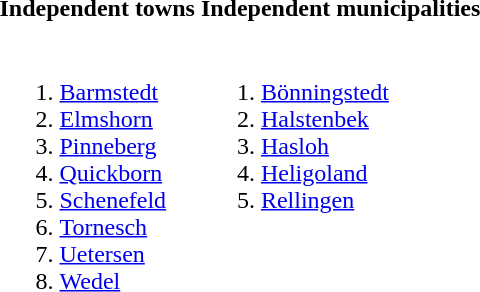<table>
<tr ---->
<th>Independent towns</th>
<th>Independent municipalities</th>
</tr>
<tr>
<td valign=top><br><ol><li><a href='#'>Barmstedt</a></li><li><a href='#'>Elmshorn</a></li><li><a href='#'>Pinneberg</a></li><li><a href='#'>Quickborn</a></li><li><a href='#'>Schenefeld</a></li><li><a href='#'>Tornesch</a></li><li><a href='#'>Uetersen</a></li><li><a href='#'>Wedel</a></li></ol></td>
<td valign=top><br><ol><li><a href='#'>Bönningstedt</a></li><li><a href='#'>Halstenbek</a></li><li><a href='#'>Hasloh</a></li><li><a href='#'>Heligoland</a></li><li><a href='#'>Rellingen</a></li></ol></td>
</tr>
</table>
